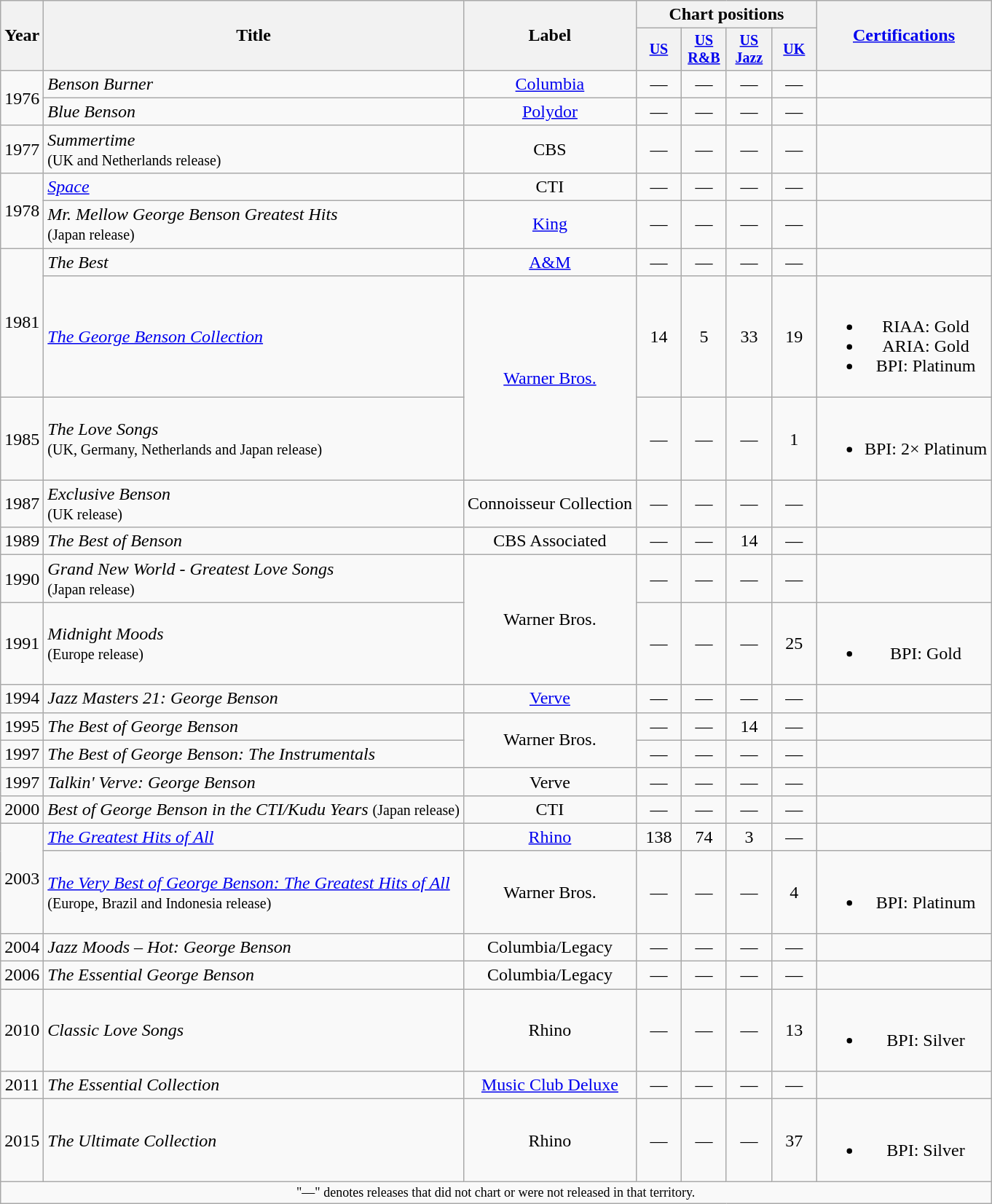<table class="wikitable" style="text-align:center;">
<tr>
<th rowspan="2">Year</th>
<th rowspan="2">Title</th>
<th rowspan="2">Label</th>
<th colspan="4">Chart positions</th>
<th rowspan="2"><a href='#'>Certifications</a></th>
</tr>
<tr style="font-size:smaller;">
<th width="35"><a href='#'>US</a><br></th>
<th width="35"><a href='#'>US R&B</a><br></th>
<th width="35"><a href='#'>US Jazz</a><br></th>
<th width="35"><a href='#'>UK</a><br></th>
</tr>
<tr>
<td rowspan="2">1976</td>
<td align="left"><em>Benson Burner</em> </td>
<td><a href='#'>Columbia</a></td>
<td>—</td>
<td>—</td>
<td>—</td>
<td>—</td>
<td></td>
</tr>
<tr>
<td align="left"><em>Blue Benson</em> </td>
<td><a href='#'>Polydor</a></td>
<td>—</td>
<td>—</td>
<td>—</td>
<td>—</td>
<td></td>
</tr>
<tr>
<td>1977</td>
<td align="left"><em>Summertime</em> <br><small>(UK and Netherlands release)</small></td>
<td>CBS</td>
<td>—</td>
<td>—</td>
<td>—</td>
<td>—</td>
<td></td>
</tr>
<tr>
<td rowspan="2">1978</td>
<td align="left"><em><a href='#'>Space</a></em> </td>
<td>CTI</td>
<td>—</td>
<td>—</td>
<td>—</td>
<td>—</td>
<td></td>
</tr>
<tr>
<td align="left"><em>Mr. Mellow George Benson Greatest Hits</em> <br><small>(Japan release)</small> </td>
<td><a href='#'>King</a></td>
<td>—</td>
<td>—</td>
<td>—</td>
<td>—</td>
<td></td>
</tr>
<tr>
<td rowspan="2">1981</td>
<td align="left"><em>The Best</em></td>
<td><a href='#'>A&M</a></td>
<td>—</td>
<td>—</td>
<td>—</td>
<td>—</td>
<td></td>
</tr>
<tr>
<td align="left"><em><a href='#'>The George Benson Collection</a></em> </td>
<td rowspan="2"><a href='#'>Warner Bros.</a></td>
<td>14</td>
<td>5</td>
<td>33</td>
<td>19</td>
<td><br><ul><li>RIAA: Gold</li><li>ARIA: Gold</li><li>BPI: Platinum</li></ul></td>
</tr>
<tr>
<td>1985</td>
<td align="left"><em>The Love Songs</em> <br><small>(UK, Germany, Netherlands and Japan release)</small></td>
<td>—</td>
<td>—</td>
<td>—</td>
<td>1</td>
<td><br><ul><li>BPI: 2× Platinum</li></ul></td>
</tr>
<tr>
<td>1987</td>
<td align="left"><em>Exclusive Benson</em> <br><small>(UK release)</small> </td>
<td>Connoisseur Collection</td>
<td>—</td>
<td>—</td>
<td>—</td>
<td>—</td>
<td></td>
</tr>
<tr>
<td>1989</td>
<td align="left"><em>The Best of Benson</em> </td>
<td>CBS Associated</td>
<td>—</td>
<td>—</td>
<td>14</td>
<td>—</td>
<td></td>
</tr>
<tr>
<td>1990</td>
<td align="left"><em>Grand New World - Greatest Love Songs</em> <br><small>(Japan release)</small> </td>
<td rowspan="2">Warner Bros.</td>
<td>—</td>
<td>—</td>
<td>—</td>
<td>—</td>
<td></td>
</tr>
<tr>
<td>1991</td>
<td align="left"><em>Midnight Moods</em> <br><small>(Europe release)</small></td>
<td>—</td>
<td>—</td>
<td>—</td>
<td>25</td>
<td><br><ul><li>BPI: Gold</li></ul></td>
</tr>
<tr>
<td>1994</td>
<td align="left"><em>Jazz Masters 21: George Benson</em></td>
<td><a href='#'>Verve</a></td>
<td>—</td>
<td>—</td>
<td>—</td>
<td>—</td>
<td></td>
</tr>
<tr>
<td>1995</td>
<td align="left"><em>The Best of George Benson</em></td>
<td rowspan="2">Warner Bros.</td>
<td>—</td>
<td>—</td>
<td>14</td>
<td>—</td>
<td></td>
</tr>
<tr>
<td>1997</td>
<td align="left"><em>The Best of George Benson: The Instrumentals</em></td>
<td>—</td>
<td>—</td>
<td>—</td>
<td>—</td>
<td></td>
</tr>
<tr>
<td>1997</td>
<td align="left"><em>Talkin' Verve: George Benson</em> </td>
<td>Verve</td>
<td>—</td>
<td>—</td>
<td>—</td>
<td>—</td>
<td></td>
</tr>
<tr>
<td>2000</td>
<td align="left"><em>Best of George Benson in the CTI/Kudu Years</em> <small>(Japan release)</small> </td>
<td>CTI</td>
<td>—</td>
<td>—</td>
<td>—</td>
<td>—</td>
<td></td>
</tr>
<tr>
<td rowspan="2">2003</td>
<td align="left"><em><a href='#'>The Greatest Hits of All</a></em></td>
<td><a href='#'>Rhino</a></td>
<td>138</td>
<td>74</td>
<td>3</td>
<td>—</td>
<td></td>
</tr>
<tr>
<td align="left"><em><a href='#'>The Very Best of George Benson: The Greatest Hits of All</a></em> <br><small>(Europe, Brazil and Indonesia release)</small></td>
<td>Warner Bros.</td>
<td>—</td>
<td>—</td>
<td>—</td>
<td>4</td>
<td><br><ul><li>BPI: Platinum</li></ul></td>
</tr>
<tr>
<td>2004</td>
<td align="left"><em>Jazz Moods – Hot: George Benson</em></td>
<td>Columbia/Legacy</td>
<td>—</td>
<td>—</td>
<td>—</td>
<td>—</td>
<td></td>
</tr>
<tr>
<td>2006</td>
<td align="left"><em>The Essential George Benson</em></td>
<td>Columbia/Legacy</td>
<td>—</td>
<td>—</td>
<td>—</td>
<td>—</td>
<td></td>
</tr>
<tr>
<td>2010</td>
<td align="left"><em>Classic Love Songs</em></td>
<td>Rhino</td>
<td>—</td>
<td>—</td>
<td>—</td>
<td>13</td>
<td><br><ul><li>BPI: Silver</li></ul></td>
</tr>
<tr>
<td>2011</td>
<td align="left"><em>The Essential Collection</em> </td>
<td><a href='#'>Music Club Deluxe</a></td>
<td>—</td>
<td>—</td>
<td>—</td>
<td>—</td>
<td></td>
</tr>
<tr>
<td>2015</td>
<td align="left"><em>The Ultimate Collection</em> </td>
<td>Rhino</td>
<td>—</td>
<td>—</td>
<td>—</td>
<td>37</td>
<td><br><ul><li>BPI: Silver</li></ul></td>
</tr>
<tr>
<td colspan="10" style="text-align:center; font-size:9pt;">"—" denotes releases that did not chart or were not released in that territory.</td>
</tr>
</table>
